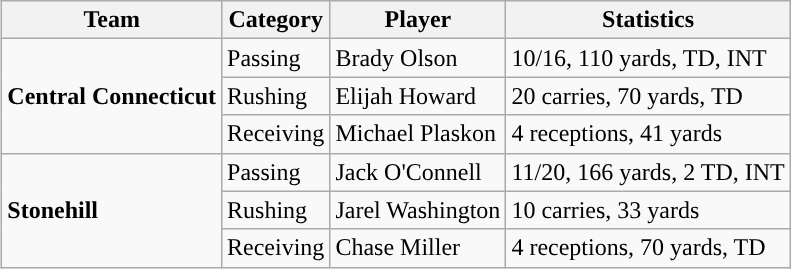<table class="wikitable" style="float: right;">
<tr>
<th>Team</th>
<th>Category</th>
<th>Player</th>
<th>Statistics</th>
</tr>
<tr>
<td rowspan=3><strong>Central Connecticut</strong></td>
<td>Passing</td>
<td>Brady Olson</td>
<td>10/16, 110 yards, TD, INT</td>
</tr>
<tr>
<td>Rushing</td>
<td>Elijah Howard</td>
<td>20 carries, 70 yards, TD</td>
</tr>
<tr>
<td>Receiving</td>
<td>Michael Plaskon</td>
<td>4 receptions, 41 yards</td>
</tr>
<tr>
<td rowspan=3><strong>Stonehill</strong></td>
<td>Passing</td>
<td>Jack O'Connell</td>
<td>11/20, 166 yards, 2 TD, INT</td>
</tr>
<tr>
<td>Rushing</td>
<td>Jarel Washington</td>
<td>10 carries, 33 yards</td>
</tr>
<tr>
<td>Receiving</td>
<td>Chase Miller</td>
<td>4 receptions, 70 yards, TD</td>
</tr>
</table>
